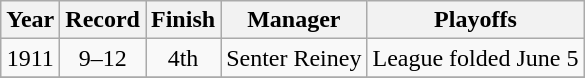<table class="wikitable">
<tr>
<th>Year</th>
<th>Record</th>
<th>Finish</th>
<th>Manager</th>
<th>Playoffs</th>
</tr>
<tr align=center>
<td>1911</td>
<td>9–12</td>
<td>4th</td>
<td>Senter Reiney</td>
<td>League folded June 5</td>
</tr>
<tr align=center>
</tr>
</table>
